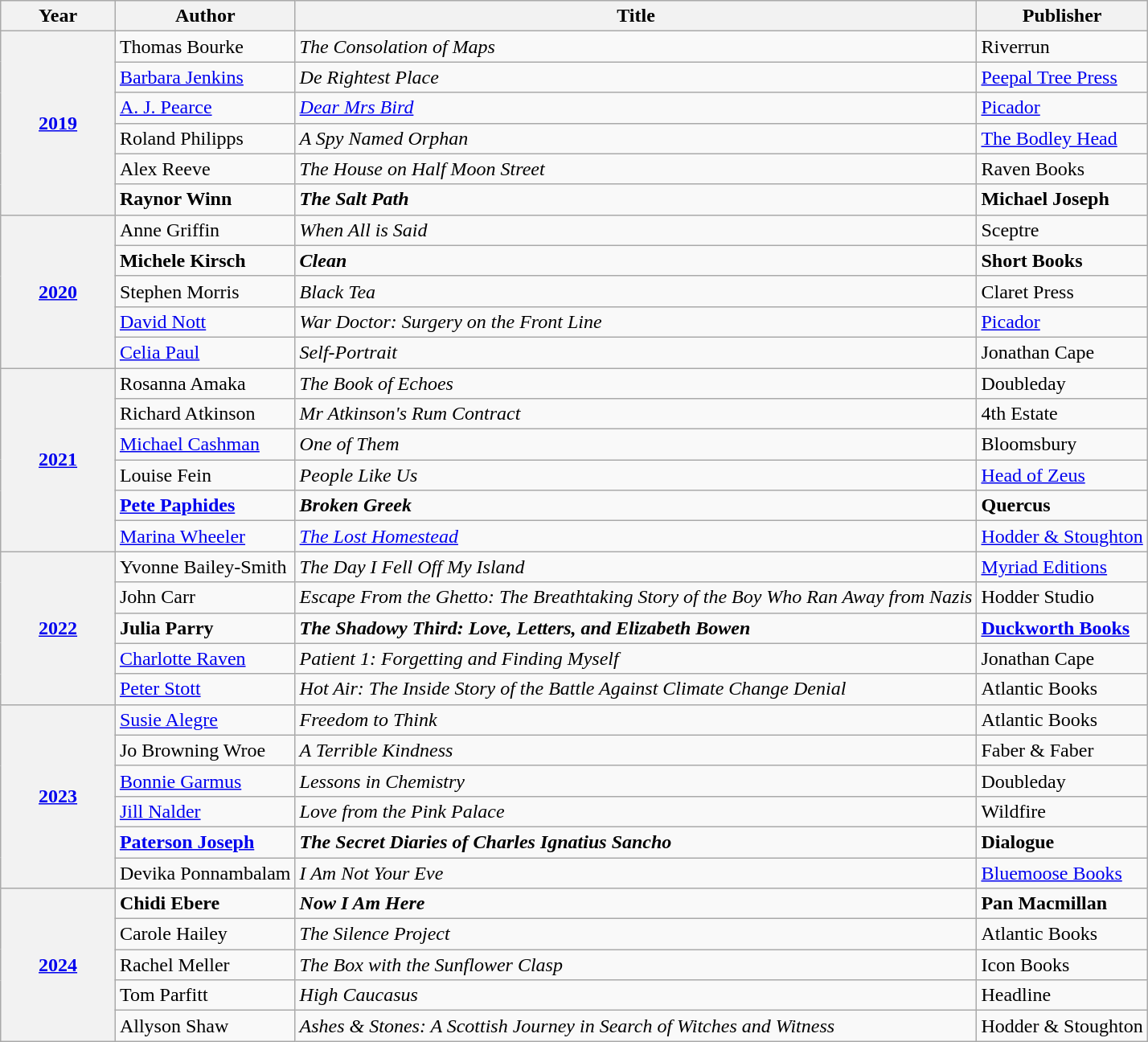<table class="wikitable sortable">
<tr>
<th scope="col" width="10%">Year</th>
<th scope="col">Author</th>
<th scope="col">Title</th>
<th scope="col">Publisher</th>
</tr>
<tr>
<th rowspan=6><a href='#'>2019</a></th>
<td>Thomas Bourke</td>
<td><em>The Consolation of Maps</em></td>
<td>Riverrun</td>
</tr>
<tr>
<td><a href='#'>Barbara Jenkins</a></td>
<td><em>De Rightest Place</em></td>
<td><a href='#'>Peepal Tree Press</a></td>
</tr>
<tr>
<td><a href='#'>A. J. Pearce</a></td>
<td><em><a href='#'>Dear Mrs Bird</a></em></td>
<td><a href='#'>Picador</a></td>
</tr>
<tr>
<td>Roland Philipps</td>
<td><em>A Spy Named Orphan</em></td>
<td><a href='#'>The Bodley Head</a></td>
</tr>
<tr>
<td>Alex Reeve</td>
<td><em>The House on Half Moon Street</em></td>
<td>Raven Books</td>
</tr>
<tr>
<td><strong>Raynor Winn</strong></td>
<td><strong><em>The Salt Path</em></strong></td>
<td><strong>Michael Joseph</strong></td>
</tr>
<tr>
<th rowspan="5"><a href='#'>2020</a></th>
<td>Anne Griffin</td>
<td><em>When All is Said</em></td>
<td>Sceptre</td>
</tr>
<tr>
<td><strong>Michele Kirsch</strong></td>
<td><strong><em>Clean</em></strong></td>
<td><strong>Short Books</strong></td>
</tr>
<tr>
<td>Stephen Morris</td>
<td><em>Black Tea</em></td>
<td>Claret Press</td>
</tr>
<tr>
<td><a href='#'>David Nott</a></td>
<td><em>War Doctor: Surgery on the Front Line</em></td>
<td><a href='#'>Picador</a></td>
</tr>
<tr>
<td><a href='#'>Celia Paul</a></td>
<td><em>Self-Portrait</em></td>
<td>Jonathan Cape</td>
</tr>
<tr>
<th rowspan="6"><a href='#'>2021</a></th>
<td>Rosanna Amaka</td>
<td><em>The Book of Echoes</em></td>
<td>Doubleday</td>
</tr>
<tr>
<td>Richard Atkinson</td>
<td><em>Mr Atkinson's Rum Contract</em></td>
<td>4th Estate</td>
</tr>
<tr>
<td><a href='#'>Michael Cashman</a></td>
<td><em>One of Them</em></td>
<td>Bloomsbury</td>
</tr>
<tr>
<td>Louise Fein</td>
<td><em>People Like Us</em></td>
<td><a href='#'>Head of Zeus</a></td>
</tr>
<tr>
<td><a href='#'><strong>Pete Paphides</strong></a></td>
<td><strong><em>Broken Greek</em></strong></td>
<td><strong>Quercus</strong></td>
</tr>
<tr>
<td><a href='#'>Marina Wheeler</a></td>
<td><em><a href='#'>The Lost Homestead</a></em></td>
<td><a href='#'>Hodder & Stoughton</a></td>
</tr>
<tr>
<th rowspan="5"><a href='#'>2022</a></th>
<td>Yvonne Bailey-Smith</td>
<td><em>The Day I Fell Off My Island</em></td>
<td><a href='#'>Myriad Editions</a></td>
</tr>
<tr>
<td>John Carr</td>
<td><em>Escape From the Ghetto: The Breathtaking Story of the Boy Who Ran Away from Nazis</em></td>
<td>Hodder Studio</td>
</tr>
<tr>
<td><strong>Julia Parry</strong></td>
<td><strong><em>The Shadowy Third: Love, Letters, and Elizabeth Bowen</em></strong></td>
<td><strong><a href='#'>Duckworth Books</a></strong></td>
</tr>
<tr>
<td><a href='#'>Charlotte Raven</a></td>
<td><em>Patient 1: Forgetting and Finding Myself</em></td>
<td>Jonathan Cape</td>
</tr>
<tr>
<td><a href='#'>Peter Stott</a></td>
<td><em>Hot Air: The Inside Story of the Battle Against Climate Change Denial</em></td>
<td>Atlantic Books</td>
</tr>
<tr>
<th rowspan="6"><a href='#'>2023</a></th>
<td><a href='#'>Susie Alegre</a></td>
<td><em>Freedom to Think</em></td>
<td>Atlantic Books</td>
</tr>
<tr>
<td>Jo Browning Wroe</td>
<td><em>A Terrible Kindness</em></td>
<td>Faber & Faber</td>
</tr>
<tr>
<td><a href='#'>Bonnie Garmus</a></td>
<td><em>Lessons in Chemistry</em></td>
<td>Doubleday</td>
</tr>
<tr>
<td><a href='#'>Jill Nalder</a></td>
<td><em>Love from the Pink Palace</em></td>
<td>Wildfire</td>
</tr>
<tr>
<td><strong><a href='#'>Paterson Joseph</a></strong></td>
<td><strong><em>The Secret Diaries of Charles Ignatius Sancho</em></strong></td>
<td><strong>Dialogue</strong></td>
</tr>
<tr>
<td>Devika Ponnambalam</td>
<td><em>I Am Not Your Eve</em></td>
<td><a href='#'>Bluemoose Books</a></td>
</tr>
<tr>
<th rowspan="5"><a href='#'>2024</a></th>
<td><strong>Chidi Ebere</strong></td>
<td><strong><em>Now I Am Here</em></strong></td>
<td><strong>Pan Macmillan</strong></td>
</tr>
<tr>
<td>Carole Hailey</td>
<td><em>The Silence Project</em></td>
<td>Atlantic Books</td>
</tr>
<tr>
<td>Rachel Meller</td>
<td><em>The Box with the Sunflower Clasp</em></td>
<td>Icon Books</td>
</tr>
<tr>
<td>Tom Parfitt</td>
<td><em>High Caucasus</em></td>
<td>Headline</td>
</tr>
<tr>
<td>Allyson Shaw</td>
<td><em>Ashes & Stones: A Scottish Journey in Search of Witches and Witness</em></td>
<td>Hodder & Stoughton</td>
</tr>
</table>
